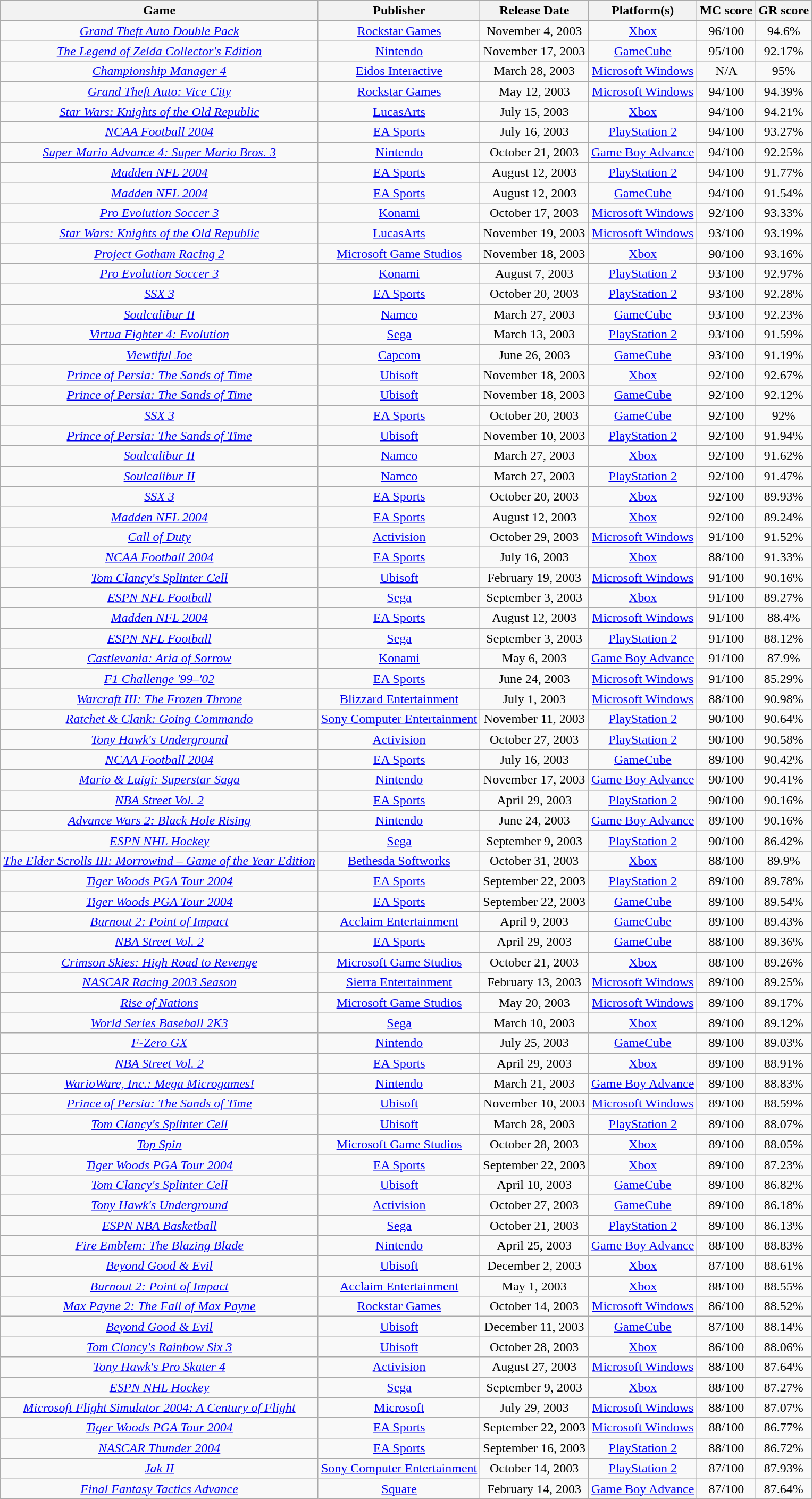<table class="wikitable sortable" style="text-align:center;">
<tr>
<th scope="col">Game</th>
<th scope="col">Publisher</th>
<th scope="col">Release Date</th>
<th scope="col">Platform(s)</th>
<th scope="col">MC score</th>
<th scope="col">GR score</th>
</tr>
<tr>
<td><em><a href='#'>Grand Theft Auto Double Pack</a></em></td>
<td><a href='#'>Rockstar Games</a></td>
<td>November 4, 2003</td>
<td><a href='#'>Xbox</a></td>
<td>96/100</td>
<td>94.6%</td>
</tr>
<tr>
<td><em><a href='#'>The Legend of Zelda Collector's Edition</a></em></td>
<td><a href='#'>Nintendo</a></td>
<td>November 17, 2003</td>
<td><a href='#'>GameCube</a></td>
<td>95/100</td>
<td>92.17%</td>
</tr>
<tr>
<td><em><a href='#'>Championship Manager 4</a></em></td>
<td><a href='#'>Eidos Interactive</a></td>
<td>March 28, 2003</td>
<td><a href='#'>Microsoft Windows</a></td>
<td>N/A</td>
<td>95%</td>
</tr>
<tr>
<td><em><a href='#'>Grand Theft Auto: Vice City</a></em></td>
<td><a href='#'>Rockstar Games</a></td>
<td>May 12, 2003</td>
<td><a href='#'>Microsoft Windows</a></td>
<td>94/100</td>
<td>94.39%</td>
</tr>
<tr>
<td><em><a href='#'>Star Wars: Knights of the Old Republic</a></em></td>
<td><a href='#'>LucasArts</a></td>
<td>July 15, 2003</td>
<td><a href='#'>Xbox</a></td>
<td>94/100</td>
<td>94.21%</td>
</tr>
<tr>
<td><em><a href='#'>NCAA Football 2004</a></em></td>
<td><a href='#'>EA Sports</a></td>
<td>July 16, 2003</td>
<td><a href='#'>PlayStation 2</a></td>
<td>94/100</td>
<td>93.27%</td>
</tr>
<tr>
<td><em><a href='#'>Super Mario Advance 4: Super Mario Bros. 3</a></em></td>
<td><a href='#'>Nintendo</a></td>
<td>October 21, 2003</td>
<td><a href='#'>Game Boy Advance</a></td>
<td>94/100</td>
<td>92.25%</td>
</tr>
<tr>
<td><em><a href='#'>Madden NFL 2004</a></em></td>
<td><a href='#'>EA Sports</a></td>
<td>August 12, 2003</td>
<td><a href='#'>PlayStation 2</a></td>
<td>94/100</td>
<td>91.77%</td>
</tr>
<tr>
<td><em><a href='#'>Madden NFL 2004</a></em></td>
<td><a href='#'>EA Sports</a></td>
<td>August 12, 2003</td>
<td><a href='#'>GameCube</a></td>
<td>94/100</td>
<td>91.54%</td>
</tr>
<tr>
<td><em><a href='#'>Pro Evolution Soccer 3</a></em></td>
<td><a href='#'>Konami</a></td>
<td>October 17, 2003</td>
<td><a href='#'>Microsoft Windows</a></td>
<td>92/100</td>
<td>93.33%</td>
</tr>
<tr>
<td><em><a href='#'>Star Wars: Knights of the Old Republic</a></em></td>
<td><a href='#'>LucasArts</a></td>
<td>November 19, 2003</td>
<td><a href='#'>Microsoft Windows</a></td>
<td>93/100</td>
<td>93.19%</td>
</tr>
<tr>
<td><em><a href='#'>Project Gotham Racing 2</a></em></td>
<td><a href='#'>Microsoft Game Studios</a></td>
<td>November 18, 2003</td>
<td><a href='#'>Xbox</a></td>
<td>90/100</td>
<td>93.16%</td>
</tr>
<tr>
<td><em><a href='#'>Pro Evolution Soccer 3</a></em></td>
<td><a href='#'>Konami</a></td>
<td>August 7, 2003</td>
<td><a href='#'>PlayStation 2</a></td>
<td>93/100</td>
<td>92.97%</td>
</tr>
<tr>
<td><em><a href='#'>SSX 3</a></em></td>
<td><a href='#'>EA Sports</a></td>
<td>October 20, 2003</td>
<td><a href='#'>PlayStation 2</a></td>
<td>93/100</td>
<td>92.28%</td>
</tr>
<tr>
<td><em><a href='#'>Soulcalibur II</a></em></td>
<td><a href='#'>Namco</a></td>
<td>March 27, 2003</td>
<td><a href='#'>GameCube</a></td>
<td>93/100</td>
<td>92.23%</td>
</tr>
<tr>
<td><em><a href='#'>Virtua Fighter 4: Evolution</a></em></td>
<td><a href='#'>Sega</a></td>
<td>March 13, 2003</td>
<td><a href='#'>PlayStation 2</a></td>
<td>93/100</td>
<td>91.59%</td>
</tr>
<tr>
<td><em><a href='#'>Viewtiful Joe</a></em></td>
<td><a href='#'>Capcom</a></td>
<td>June 26, 2003</td>
<td><a href='#'>GameCube</a></td>
<td>93/100</td>
<td>91.19%</td>
</tr>
<tr>
<td><em><a href='#'>Prince of Persia: The Sands of Time</a></em></td>
<td><a href='#'>Ubisoft</a></td>
<td>November 18, 2003</td>
<td><a href='#'>Xbox</a></td>
<td>92/100</td>
<td>92.67%</td>
</tr>
<tr>
<td><em><a href='#'>Prince of Persia: The Sands of Time</a></em></td>
<td><a href='#'>Ubisoft</a></td>
<td>November 18, 2003</td>
<td><a href='#'>GameCube</a></td>
<td>92/100</td>
<td>92.12%</td>
</tr>
<tr>
<td><em><a href='#'>SSX 3</a></em></td>
<td><a href='#'>EA Sports</a></td>
<td>October 20, 2003</td>
<td><a href='#'>GameCube</a></td>
<td>92/100</td>
<td>92%</td>
</tr>
<tr>
<td><em><a href='#'>Prince of Persia: The Sands of Time</a></em></td>
<td><a href='#'>Ubisoft</a></td>
<td>November 10, 2003</td>
<td><a href='#'>PlayStation 2</a></td>
<td>92/100</td>
<td>91.94%</td>
</tr>
<tr>
<td><em><a href='#'>Soulcalibur II</a></em></td>
<td><a href='#'>Namco</a></td>
<td>March 27, 2003</td>
<td><a href='#'>Xbox</a></td>
<td>92/100</td>
<td>91.62%</td>
</tr>
<tr>
<td><em><a href='#'>Soulcalibur II</a></em></td>
<td><a href='#'>Namco</a></td>
<td>March 27, 2003</td>
<td><a href='#'>PlayStation 2</a></td>
<td>92/100</td>
<td>91.47%</td>
</tr>
<tr>
<td><em><a href='#'>SSX 3</a></em></td>
<td><a href='#'>EA Sports</a></td>
<td>October 20, 2003</td>
<td><a href='#'>Xbox</a></td>
<td>92/100</td>
<td>89.93%</td>
</tr>
<tr>
<td><em><a href='#'>Madden NFL 2004</a></em></td>
<td><a href='#'>EA Sports</a></td>
<td>August 12, 2003</td>
<td><a href='#'>Xbox</a></td>
<td>92/100</td>
<td>89.24%</td>
</tr>
<tr>
<td><em><a href='#'>Call of Duty</a></em></td>
<td><a href='#'>Activision</a></td>
<td>October 29, 2003</td>
<td><a href='#'>Microsoft Windows</a></td>
<td>91/100</td>
<td>91.52%</td>
</tr>
<tr>
<td><em><a href='#'>NCAA Football 2004</a></em></td>
<td><a href='#'>EA Sports</a></td>
<td>July 16, 2003</td>
<td><a href='#'>Xbox</a></td>
<td>88/100</td>
<td>91.33%</td>
</tr>
<tr>
<td><em><a href='#'>Tom Clancy's Splinter Cell</a></em></td>
<td><a href='#'>Ubisoft</a></td>
<td>February 19, 2003</td>
<td><a href='#'>Microsoft Windows</a></td>
<td>91/100</td>
<td>90.16%</td>
</tr>
<tr>
<td><em><a href='#'>ESPN NFL Football</a></em></td>
<td><a href='#'>Sega</a></td>
<td>September 3, 2003</td>
<td><a href='#'>Xbox</a></td>
<td>91/100</td>
<td>89.27%</td>
</tr>
<tr>
<td><em><a href='#'>Madden NFL 2004</a></em></td>
<td><a href='#'>EA Sports</a></td>
<td>August 12, 2003</td>
<td><a href='#'>Microsoft Windows</a></td>
<td>91/100</td>
<td>88.4%</td>
</tr>
<tr>
<td><em><a href='#'>ESPN NFL Football</a></em></td>
<td><a href='#'>Sega</a></td>
<td>September 3, 2003</td>
<td><a href='#'>PlayStation 2</a></td>
<td>91/100</td>
<td>88.12%</td>
</tr>
<tr>
<td><em><a href='#'>Castlevania: Aria of Sorrow</a></em></td>
<td><a href='#'>Konami</a></td>
<td>May 6, 2003</td>
<td><a href='#'>Game Boy Advance</a></td>
<td>91/100</td>
<td>87.9%</td>
</tr>
<tr>
<td><em><a href='#'>F1 Challenge '99–'02</a></em></td>
<td><a href='#'>EA Sports</a></td>
<td>June 24, 2003</td>
<td><a href='#'>Microsoft Windows</a></td>
<td>91/100</td>
<td>85.29%</td>
</tr>
<tr>
<td><em><a href='#'>Warcraft III: The Frozen Throne</a></em></td>
<td><a href='#'>Blizzard Entertainment</a></td>
<td>July 1, 2003</td>
<td><a href='#'>Microsoft Windows</a></td>
<td>88/100</td>
<td>90.98%</td>
</tr>
<tr>
<td><em><a href='#'>Ratchet & Clank: Going Commando</a></em></td>
<td><a href='#'>Sony Computer Entertainment</a></td>
<td>November 11, 2003</td>
<td><a href='#'>PlayStation 2</a></td>
<td>90/100</td>
<td>90.64%</td>
</tr>
<tr>
<td><em><a href='#'>Tony Hawk's Underground</a></em></td>
<td><a href='#'>Activision</a></td>
<td>October 27, 2003</td>
<td><a href='#'>PlayStation 2</a></td>
<td>90/100</td>
<td>90.58%</td>
</tr>
<tr>
<td><em><a href='#'>NCAA Football 2004</a></em></td>
<td><a href='#'>EA Sports</a></td>
<td>July 16, 2003</td>
<td><a href='#'>GameCube</a></td>
<td>89/100</td>
<td>90.42%</td>
</tr>
<tr>
<td><em><a href='#'>Mario & Luigi: Superstar Saga</a></em></td>
<td><a href='#'>Nintendo</a></td>
<td>November 17, 2003</td>
<td><a href='#'>Game Boy Advance</a></td>
<td>90/100</td>
<td>90.41%</td>
</tr>
<tr>
<td><em><a href='#'>NBA Street Vol. 2</a></em></td>
<td><a href='#'>EA Sports</a></td>
<td>April 29, 2003</td>
<td><a href='#'>PlayStation 2</a></td>
<td>90/100</td>
<td>90.16%</td>
</tr>
<tr>
<td><em><a href='#'>Advance Wars 2: Black Hole Rising</a></em></td>
<td><a href='#'>Nintendo</a></td>
<td>June 24, 2003</td>
<td><a href='#'>Game Boy Advance</a></td>
<td>89/100</td>
<td>90.16%</td>
</tr>
<tr>
<td><em><a href='#'>ESPN NHL Hockey</a></em></td>
<td><a href='#'>Sega</a></td>
<td>September 9, 2003</td>
<td><a href='#'>PlayStation 2</a></td>
<td>90/100</td>
<td>86.42%</td>
</tr>
<tr>
<td><em><a href='#'>The Elder Scrolls III: Morrowind – Game of the Year Edition</a></em></td>
<td><a href='#'>Bethesda Softworks</a></td>
<td>October 31, 2003</td>
<td><a href='#'>Xbox</a></td>
<td>88/100</td>
<td>89.9%</td>
</tr>
<tr>
<td><em><a href='#'>Tiger Woods PGA Tour 2004</a></em></td>
<td><a href='#'>EA Sports</a></td>
<td>September 22, 2003</td>
<td><a href='#'>PlayStation 2</a></td>
<td>89/100</td>
<td>89.78%</td>
</tr>
<tr>
<td><em><a href='#'>Tiger Woods PGA Tour 2004</a></em></td>
<td><a href='#'>EA Sports</a></td>
<td>September 22, 2003</td>
<td><a href='#'>GameCube</a></td>
<td>89/100</td>
<td>89.54%</td>
</tr>
<tr>
<td><em><a href='#'>Burnout 2: Point of Impact</a></em></td>
<td><a href='#'>Acclaim Entertainment</a></td>
<td>April 9, 2003</td>
<td><a href='#'>GameCube</a></td>
<td>89/100</td>
<td>89.43%</td>
</tr>
<tr>
<td><em><a href='#'>NBA Street Vol. 2</a></em></td>
<td><a href='#'>EA Sports</a></td>
<td>April 29, 2003</td>
<td><a href='#'>GameCube</a></td>
<td>88/100</td>
<td>89.36%</td>
</tr>
<tr>
<td><em><a href='#'>Crimson Skies: High Road to Revenge</a></em></td>
<td><a href='#'>Microsoft Game Studios</a></td>
<td>October 21, 2003</td>
<td><a href='#'>Xbox</a></td>
<td>88/100</td>
<td>89.26%</td>
</tr>
<tr>
<td><em><a href='#'>NASCAR Racing 2003 Season</a></em></td>
<td><a href='#'>Sierra Entertainment</a></td>
<td>February 13, 2003</td>
<td><a href='#'>Microsoft Windows</a></td>
<td>89/100</td>
<td>89.25%</td>
</tr>
<tr>
<td><em><a href='#'>Rise of Nations</a></em></td>
<td><a href='#'>Microsoft Game Studios</a></td>
<td>May 20, 2003</td>
<td><a href='#'>Microsoft Windows</a></td>
<td>89/100</td>
<td>89.17%</td>
</tr>
<tr>
<td><em><a href='#'>World Series Baseball 2K3</a></em></td>
<td><a href='#'>Sega</a></td>
<td>March 10, 2003</td>
<td><a href='#'>Xbox</a></td>
<td>89/100</td>
<td>89.12%</td>
</tr>
<tr>
<td><em><a href='#'>F-Zero GX</a></em></td>
<td><a href='#'>Nintendo</a></td>
<td>July 25, 2003</td>
<td><a href='#'>GameCube</a></td>
<td>89/100</td>
<td>89.03%</td>
</tr>
<tr>
<td><em><a href='#'>NBA Street Vol. 2</a></em></td>
<td><a href='#'>EA Sports</a></td>
<td>April 29, 2003</td>
<td><a href='#'>Xbox</a></td>
<td>89/100</td>
<td>88.91%</td>
</tr>
<tr>
<td><em><a href='#'>WarioWare, Inc.: Mega Microgames!</a></em></td>
<td><a href='#'>Nintendo</a></td>
<td>March 21, 2003</td>
<td><a href='#'>Game Boy Advance</a></td>
<td>89/100</td>
<td>88.83%</td>
</tr>
<tr>
<td><em><a href='#'>Prince of Persia: The Sands of Time</a></em></td>
<td><a href='#'>Ubisoft</a></td>
<td>November 10, 2003</td>
<td><a href='#'>Microsoft Windows</a></td>
<td>89/100</td>
<td>88.59%</td>
</tr>
<tr>
<td><em><a href='#'>Tom Clancy's Splinter Cell</a></em></td>
<td><a href='#'>Ubisoft</a></td>
<td>March 28, 2003</td>
<td><a href='#'>PlayStation 2</a></td>
<td>89/100</td>
<td>88.07%</td>
</tr>
<tr>
<td><em><a href='#'>Top Spin</a></em></td>
<td><a href='#'>Microsoft Game Studios</a></td>
<td>October 28, 2003</td>
<td><a href='#'>Xbox</a></td>
<td>89/100</td>
<td>88.05%</td>
</tr>
<tr>
<td><em><a href='#'>Tiger Woods PGA Tour 2004</a></em></td>
<td><a href='#'>EA Sports</a></td>
<td>September 22, 2003</td>
<td><a href='#'>Xbox</a></td>
<td>89/100</td>
<td>87.23%</td>
</tr>
<tr>
<td><em><a href='#'>Tom Clancy's Splinter Cell</a></em></td>
<td><a href='#'>Ubisoft</a></td>
<td>April 10, 2003</td>
<td><a href='#'>GameCube</a></td>
<td>89/100</td>
<td>86.82%</td>
</tr>
<tr>
<td><em><a href='#'>Tony Hawk's Underground</a></em></td>
<td><a href='#'>Activision</a></td>
<td>October 27, 2003</td>
<td><a href='#'>GameCube</a></td>
<td>89/100</td>
<td>86.18%</td>
</tr>
<tr>
<td><em><a href='#'>ESPN NBA Basketball</a></em></td>
<td><a href='#'>Sega</a></td>
<td>October 21, 2003</td>
<td><a href='#'>PlayStation 2</a></td>
<td>89/100</td>
<td>86.13%</td>
</tr>
<tr>
<td><em><a href='#'>Fire Emblem: The Blazing Blade</a></em></td>
<td><a href='#'>Nintendo</a></td>
<td>April 25, 2003</td>
<td><a href='#'>Game Boy Advance</a></td>
<td>88/100</td>
<td>88.83%</td>
</tr>
<tr>
<td><em><a href='#'>Beyond Good & Evil</a></em></td>
<td><a href='#'>Ubisoft</a></td>
<td>December 2, 2003</td>
<td><a href='#'>Xbox</a></td>
<td>87/100</td>
<td>88.61%</td>
</tr>
<tr>
<td><em><a href='#'>Burnout 2: Point of Impact</a></em></td>
<td><a href='#'>Acclaim Entertainment</a></td>
<td>May 1, 2003</td>
<td><a href='#'>Xbox</a></td>
<td>88/100</td>
<td>88.55%</td>
</tr>
<tr>
<td><em><a href='#'>Max Payne 2: The Fall of Max Payne</a></em></td>
<td><a href='#'>Rockstar Games</a></td>
<td>October 14, 2003</td>
<td><a href='#'>Microsoft Windows</a></td>
<td>86/100</td>
<td>88.52%</td>
</tr>
<tr>
<td><em><a href='#'>Beyond Good & Evil</a></em></td>
<td><a href='#'>Ubisoft</a></td>
<td>December 11, 2003</td>
<td><a href='#'>GameCube</a></td>
<td>87/100</td>
<td>88.14%</td>
</tr>
<tr>
<td><em><a href='#'>Tom Clancy's Rainbow Six 3</a></em></td>
<td><a href='#'>Ubisoft</a></td>
<td>October 28, 2003</td>
<td><a href='#'>Xbox</a></td>
<td>86/100</td>
<td>88.06%</td>
</tr>
<tr>
<td><em><a href='#'>Tony Hawk's Pro Skater 4</a></em></td>
<td><a href='#'>Activision</a></td>
<td>August 27, 2003</td>
<td><a href='#'>Microsoft Windows</a></td>
<td>88/100</td>
<td>87.64%</td>
</tr>
<tr>
<td><em><a href='#'>ESPN NHL Hockey</a></em></td>
<td><a href='#'>Sega</a></td>
<td>September 9, 2003</td>
<td><a href='#'>Xbox</a></td>
<td>88/100</td>
<td>87.27%</td>
</tr>
<tr>
<td><em><a href='#'>Microsoft Flight Simulator 2004: A Century of Flight</a></em></td>
<td><a href='#'>Microsoft</a></td>
<td>July 29, 2003</td>
<td><a href='#'>Microsoft Windows</a></td>
<td>88/100</td>
<td>87.07%</td>
</tr>
<tr>
<td><em><a href='#'>Tiger Woods PGA Tour 2004</a></em></td>
<td><a href='#'>EA Sports</a></td>
<td>September 22, 2003</td>
<td><a href='#'>Microsoft Windows</a></td>
<td>88/100</td>
<td>86.77%</td>
</tr>
<tr>
<td><em><a href='#'>NASCAR Thunder 2004</a></em></td>
<td><a href='#'>EA Sports</a></td>
<td>September 16, 2003</td>
<td><a href='#'>PlayStation 2</a></td>
<td>88/100</td>
<td>86.72%</td>
</tr>
<tr>
<td><em><a href='#'>Jak II</a></em></td>
<td><a href='#'>Sony Computer Entertainment</a></td>
<td>October 14, 2003</td>
<td><a href='#'>PlayStation 2</a></td>
<td>87/100</td>
<td>87.93%</td>
</tr>
<tr>
<td><em><a href='#'>Final Fantasy Tactics Advance</a></em></td>
<td><a href='#'>Square</a></td>
<td>February 14, 2003</td>
<td><a href='#'>Game Boy Advance</a></td>
<td>87/100</td>
<td>87.64%</td>
</tr>
</table>
